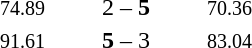<table style="text-align:center">
<tr>
<th width=223></th>
<th width=100></th>
<th width=223></th>
</tr>
<tr>
<td align=right><small><span>74.89</span></small> </td>
<td>2 – <strong>5</strong></td>
<td align=left><strong></strong> <small><span>70.36</span></small></td>
</tr>
<tr>
<td align=right><small><span>91.61</span></small> <strong></strong></td>
<td><strong>5</strong> – 3</td>
<td align=left> <small><span>83.04</span></small></td>
</tr>
</table>
